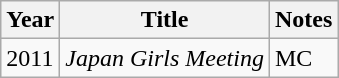<table class="wikitable">
<tr>
<th>Year</th>
<th>Title</th>
<th>Notes</th>
</tr>
<tr>
<td>2011</td>
<td><em>Japan Girls Meeting</em></td>
<td>MC</td>
</tr>
</table>
